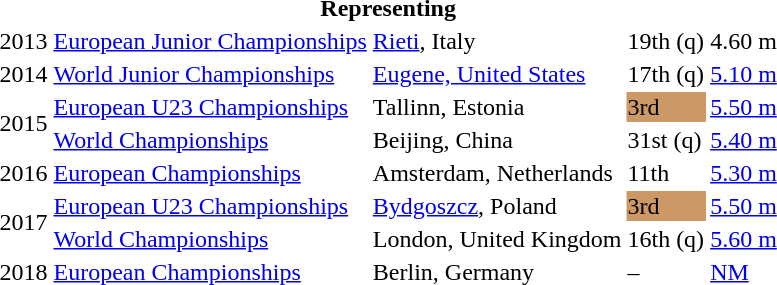<table>
<tr>
<th colspan="6">Representing </th>
</tr>
<tr>
<td>2013</td>
<td><a href='#'>European Junior Championships</a></td>
<td><a href='#'>Rieti</a>, Italy</td>
<td>19th (q)</td>
<td>4.60 m</td>
</tr>
<tr>
<td>2014</td>
<td><a href='#'>World Junior Championships</a></td>
<td><a href='#'>Eugene, United States</a></td>
<td>17th (q)</td>
<td><a href='#'>5.10 m</a></td>
</tr>
<tr>
<td rowspan=2>2015</td>
<td><a href='#'>European U23 Championships</a></td>
<td>Tallinn, Estonia</td>
<td bgcolor=cc9966>3rd</td>
<td><a href='#'>5.50 m</a></td>
</tr>
<tr>
<td><a href='#'>World Championships</a></td>
<td>Beijing, China</td>
<td>31st (q)</td>
<td><a href='#'>5.40 m</a></td>
</tr>
<tr>
<td>2016</td>
<td><a href='#'>European Championships</a></td>
<td>Amsterdam, Netherlands</td>
<td>11th</td>
<td><a href='#'>5.30 m</a></td>
</tr>
<tr>
<td rowspan=2>2017</td>
<td><a href='#'>European U23 Championships</a></td>
<td><a href='#'>Bydgoszcz</a>, Poland</td>
<td bgcolor=cc9966>3rd</td>
<td><a href='#'>5.50 m</a></td>
</tr>
<tr>
<td><a href='#'>World Championships</a></td>
<td>London, United Kingdom</td>
<td>16th (q)</td>
<td><a href='#'>5.60 m</a></td>
</tr>
<tr>
<td>2018</td>
<td><a href='#'>European Championships</a></td>
<td>Berlin, Germany</td>
<td>–</td>
<td><a href='#'>NM</a></td>
</tr>
</table>
